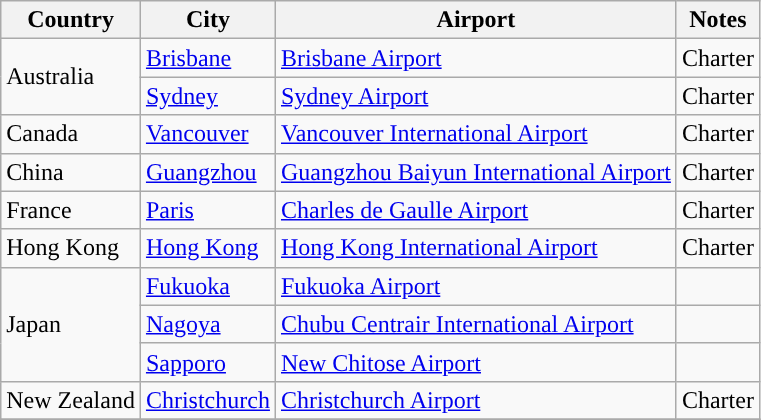<table class="sortable wikitable">
<tr>
<th>Country</th>
<th>City</th>
<th>Airport</th>
<th>Notes</th>
</tr>
<tr>
<td rowspan=2>Australia</td>
<td><a href='#'>Brisbane</a></td>
<td><a href='#'>Brisbane Airport</a></td>
<td>Charter</td>
</tr>
<tr>
<td><a href='#'>Sydney</a></td>
<td><a href='#'>Sydney Airport</a></td>
<td>Charter</td>
</tr>
<tr>
<td>Canada</td>
<td><a href='#'>Vancouver</a></td>
<td><a href='#'>Vancouver International Airport</a></td>
<td>Charter</td>
</tr>
<tr>
<td>China</td>
<td><a href='#'>Guangzhou</a></td>
<td><a href='#'>Guangzhou Baiyun International Airport</a></td>
<td>Charter</td>
</tr>
<tr>
<td>France</td>
<td><a href='#'>Paris</a></td>
<td><a href='#'>Charles de Gaulle Airport</a></td>
<td>Charter</td>
</tr>
<tr>
<td>Hong Kong</td>
<td><a href='#'>Hong Kong</a></td>
<td><a href='#'>Hong Kong International Airport</a></td>
<td>Charter</td>
</tr>
<tr>
<td rowspan=3>Japan</td>
<td><a href='#'>Fukuoka</a></td>
<td><a href='#'>Fukuoka Airport</a></td>
<td></td>
</tr>
<tr>
<td><a href='#'>Nagoya</a></td>
<td><a href='#'>Chubu Centrair International Airport</a></td>
<td align=center></td>
</tr>
<tr>
<td><a href='#'>Sapporo</a></td>
<td><a href='#'>New Chitose Airport</a></td>
<td align=center></td>
</tr>
<tr>
<td>New Zealand</td>
<td><a href='#'>Christchurch</a></td>
<td><a href='#'>Christchurch Airport</a></td>
<td>Charter</td>
</tr>
<tr>
</tr>
</table>
